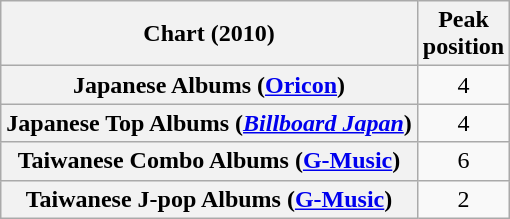<table class="wikitable plainrowheaders sortable" style="text-align:center">
<tr>
<th>Chart (2010)</th>
<th>Peak<br>position</th>
</tr>
<tr>
<th scope="row">Japanese Albums (<a href='#'>Oricon</a>)</th>
<td>4</td>
</tr>
<tr>
<th scope="row">Japanese Top Albums (<em><a href='#'>Billboard Japan</a></em>)</th>
<td>4</td>
</tr>
<tr>
<th scope="row">Taiwanese Combo Albums (<a href='#'>G-Music</a>)</th>
<td>6</td>
</tr>
<tr>
<th scope="row">Taiwanese J-pop Albums (<a href='#'>G-Music</a>)</th>
<td>2</td>
</tr>
</table>
